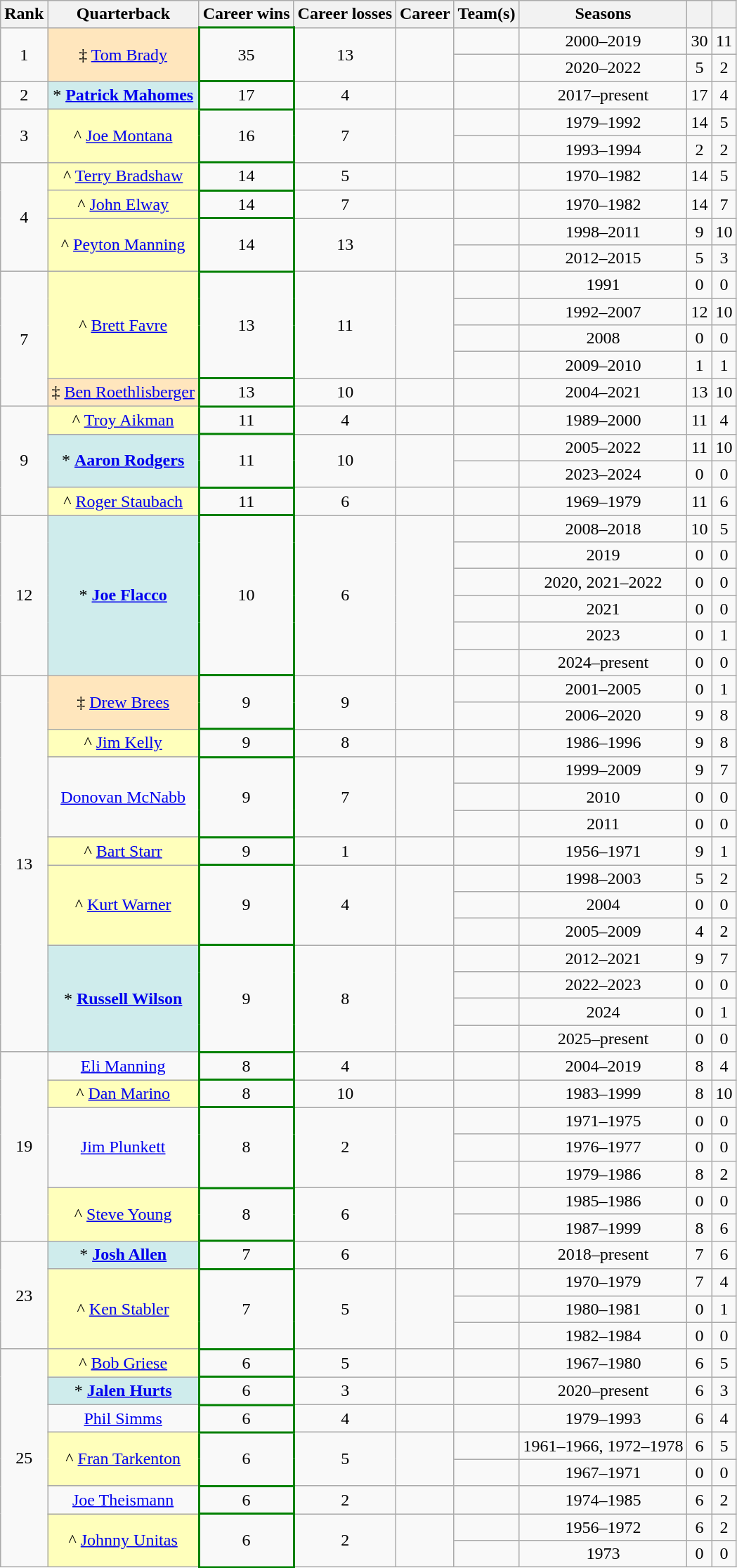<table class="wikitable sortable">
<tr>
<th>Rank</th>
<th>Quarterback</th>
<th>Career wins</th>
<th>Career losses</th>
<th>Career  </th>
<th>Team(s)</th>
<th>Seasons</th>
<th></th>
<th></th>
</tr>
<tr align="center">
<td rowspan="2">1</td>
<td rowspan="2" data-sort-value="Brady, Tom" style="background:#ffe6bd">‡ <a href='#'>Tom Brady</a></td>
<td rowspan="2" style="border: 2px solid green">35</td>
<td rowspan="2">13</td>
<td rowspan="2"></td>
<td></td>
<td>2000–2019</td>
<td>30</td>
<td>11</td>
</tr>
<tr align="center">
<td></td>
<td>2020–2022</td>
<td>5</td>
<td>2</td>
</tr>
<tr align="center">
<td rowspan="1">2</td>
<td style=background:#cfecec;" data-sort-value="Mahomes, Patrick">* <strong><a href='#'>Patrick Mahomes</a></strong></td>
<td style="border: 2px solid green">17</td>
<td>4</td>
<td></td>
<td></td>
<td>2017–present</td>
<td>17</td>
<td>4</td>
</tr>
<tr align="center">
<td rowspan="2">3</td>
<td rowspan= "2" data-sort-value="Montana, Joe" style=background:#ffb;">^ <a href='#'>Joe Montana</a></td>
<td rowspan="2" style="border: 2px solid green">16</td>
<td rowspan="2">7</td>
<td rowspan="2"></td>
<td></td>
<td>1979–1992</td>
<td>14</td>
<td>5</td>
</tr>
<tr align="center">
<td></td>
<td>1993–1994</td>
<td>2</td>
<td>2</td>
</tr>
<tr align="center">
<td rowspan="4">4</td>
<td data-sort-value="Bradshaw, Terry" style=background:#ffb;">^ <a href='#'>Terry Bradshaw</a></td>
<td style="border: 2px solid green">14</td>
<td>5</td>
<td></td>
<td></td>
<td>1970–1982</td>
<td>14</td>
<td>5</td>
</tr>
<tr align="center">
<td data-sort-value="Elway, John" style=background:#ffb;">^ <a href='#'>John Elway</a></td>
<td style="border: 2px solid green">14</td>
<td>7</td>
<td></td>
<td></td>
<td>1970–1982</td>
<td>14</td>
<td>7</td>
</tr>
<tr align="center">
<td rowspan="2" data-sort-value="Manning, Peyton" style=background:#ffb;">^ <a href='#'>Peyton Manning</a></td>
<td rowspan="2" style="border: 2px solid green">14</td>
<td rowspan="2">13</td>
<td rowspan="2"></td>
<td></td>
<td>1998–2011</td>
<td>9</td>
<td>10</td>
</tr>
<tr align="center">
<td></td>
<td>2012–2015</td>
<td>5</td>
<td>3</td>
</tr>
<tr align="center">
<td rowspan="5">7</td>
<td rowspan="4" style=background:#ffb;" data-sort-value="Favre, Brett">^ <a href='#'>Brett Favre</a></td>
<td rowspan="4" style="border: 2px solid green">13</td>
<td rowspan="4">11</td>
<td rowspan="4"></td>
<td></td>
<td>1991</td>
<td>0</td>
<td>0</td>
</tr>
<tr align="center">
<td></td>
<td>1992–2007</td>
<td>12</td>
<td>10</td>
</tr>
<tr align="center">
<td></td>
<td>2008</td>
<td>0</td>
<td>0</td>
</tr>
<tr align="center">
<td></td>
<td>2009–2010</td>
<td>1</td>
<td>1</td>
</tr>
<tr align="center">
<td data-sort-value="Roethlisberger, Ben" style="background:#ffe6bd">‡ <a href='#'>Ben Roethlisberger</a></td>
<td style="border: 2px solid green">13</td>
<td>10</td>
<td></td>
<td></td>
<td>2004–2021</td>
<td>13</td>
<td>10</td>
</tr>
<tr align="center">
<td rowspan="4">9</td>
<td style=background:#ffb;" data-sort-value="Aikman, Troy">^ <a href='#'>Troy Aikman</a></td>
<td style="border: 2px solid green">11</td>
<td>4</td>
<td></td>
<td></td>
<td>1989–2000</td>
<td>11</td>
<td>4</td>
</tr>
<tr align="center">
<td rowspan="2" style=background:#cfecec;" data-sort-value="Rodgers, Aaron">* <strong><a href='#'>Aaron Rodgers</a></strong></td>
<td rowspan="2" style="border: 2px solid green">11</td>
<td rowspan="2">10</td>
<td rowspan="2"></td>
<td></td>
<td>2005–2022</td>
<td>11</td>
<td>10</td>
</tr>
<tr align="center">
<td></td>
<td>2023–2024</td>
<td>0</td>
<td>0</td>
</tr>
<tr align="center">
<td data-sort-value="Staubach, Roger" style=background:#ffb;">^ <a href='#'>Roger Staubach</a></td>
<td style="border: 2px solid green">11</td>
<td>6</td>
<td></td>
<td></td>
<td>1969–1979</td>
<td>11</td>
<td>6</td>
</tr>
<tr align="center">
<td rowspan="6">12</td>
<td style=background:#cfecec;" rowspan="6" data-sort-value="Flacco, Joe">* <strong><a href='#'>Joe Flacco</a></strong></td>
<td rowspan="6" style="border: 2px solid green">10</td>
<td rowspan="6">6</td>
<td rowspan="6"></td>
<td></td>
<td>2008–2018</td>
<td>10</td>
<td>5</td>
</tr>
<tr align="center">
<td></td>
<td>2019</td>
<td>0</td>
<td>0</td>
</tr>
<tr align="center">
<td></td>
<td>2020, 2021–2022</td>
<td>0</td>
<td>0</td>
</tr>
<tr align="center">
<td></td>
<td>2021</td>
<td>0</td>
<td>0</td>
</tr>
<tr align="center">
<td></td>
<td>2023</td>
<td>0</td>
<td>1</td>
</tr>
<tr align="center">
<td></td>
<td>2024–present</td>
<td>0</td>
<td>0</td>
</tr>
<tr align="center">
<td rowspan="14">13</td>
<td rowspan="2" rowspan="2" data-sort-value="Brees, Drew" style="background:#ffe6bd">‡ <a href='#'>Drew Brees</a></td>
<td rowspan="2" style="border: 2px solid green">9</td>
<td rowspan="2">9</td>
<td rowspan="2"></td>
<td></td>
<td>2001–2005</td>
<td>0</td>
<td>1</td>
</tr>
<tr align="center">
<td></td>
<td>2006–2020</td>
<td>9</td>
<td>8</td>
</tr>
<tr align="center">
<td data-sort-value="Kelly, Jim" style=background:#ffb;">^ <a href='#'>Jim Kelly</a></td>
<td style="border: 2px solid green">9</td>
<td>8</td>
<td></td>
<td></td>
<td>1986–1996</td>
<td>9</td>
<td>8</td>
</tr>
<tr align="center">
<td rowspan="3" data-sort-value="McNabb, Donovan"><a href='#'>Donovan McNabb</a></td>
<td rowspan="3" style="border: 2px solid green">9</td>
<td rowspan="3">7</td>
<td rowspan="3"></td>
<td></td>
<td>1999–2009</td>
<td>9</td>
<td>7</td>
</tr>
<tr align="center">
<td></td>
<td>2010</td>
<td>0</td>
<td>0</td>
</tr>
<tr align="center">
<td></td>
<td>2011</td>
<td>0</td>
<td>0</td>
</tr>
<tr align="center">
<td style=background:#ffb;" data-sort-value="Starr, Bart">^ <a href='#'>Bart Starr</a></td>
<td style="border: 2px solid green">9</td>
<td>1</td>
<td></td>
<td></td>
<td>1956–1971</td>
<td>9</td>
<td>1</td>
</tr>
<tr align="center">
<td rowspan="3" style=background:#ffb;" data-sort-value="Warner, Kurt">^ <a href='#'>Kurt Warner</a></td>
<td rowspan="3" style="border: 2px solid green">9</td>
<td rowspan="3">4</td>
<td rowspan="3"></td>
<td></td>
<td>1998–2003</td>
<td>5</td>
<td>2</td>
</tr>
<tr align="center">
<td></td>
<td>2004</td>
<td>0</td>
<td>0</td>
</tr>
<tr align="center">
<td></td>
<td>2005–2009</td>
<td>4</td>
<td>2</td>
</tr>
<tr align="center">
<td rowspan="4" style=background:#cfecec;" data-sort-value="Wilson, Russell">* <strong><a href='#'>Russell Wilson</a></strong></td>
<td rowspan="4" style="border: 2px solid green">9</td>
<td rowspan="4">8</td>
<td rowspan="4"></td>
<td></td>
<td>2012–2021</td>
<td>9</td>
<td>7</td>
</tr>
<tr align="center">
<td></td>
<td>2022–2023</td>
<td>0</td>
<td>0</td>
</tr>
<tr align="center">
<td></td>
<td>2024</td>
<td>0</td>
<td>1</td>
</tr>
<tr align="center">
<td></td>
<td>2025–present</td>
<td>0</td>
<td>0</td>
</tr>
<tr align="center">
<td rowspan="7">19</td>
<td data-sort-value="Manning, Eli"><a href='#'>Eli Manning</a></td>
<td style="border: 2px solid green">8</td>
<td>4</td>
<td></td>
<td></td>
<td>2004–2019</td>
<td>8</td>
<td>4</td>
</tr>
<tr align="center">
<td data-sort-value="Marino, Dan" style=background:#ffb;">^ <a href='#'>Dan Marino</a></td>
<td style="border: 2px solid green">8</td>
<td>10</td>
<td></td>
<td></td>
<td>1983–1999</td>
<td>8</td>
<td>10</td>
</tr>
<tr align="center">
<td rowspan="3" data-sort-value="Plunkett, Jim"><a href='#'>Jim Plunkett</a></td>
<td rowspan="3" style="border: 2px solid green">8</td>
<td rowspan="3">2</td>
<td rowspan="3"></td>
<td></td>
<td>1971–1975</td>
<td>0</td>
<td>0</td>
</tr>
<tr align="center">
<td></td>
<td>1976–1977</td>
<td>0</td>
<td>0</td>
</tr>
<tr align="center">
<td></td>
<td>1979–1986</td>
<td>8</td>
<td>2</td>
</tr>
<tr align="center">
<td rowspan="2" style=background:#ffb;" data-sort-value="Young, Steve">^ <a href='#'>Steve Young</a></td>
<td rowspan="2" style="border: 2px solid green">8</td>
<td rowspan="2">6</td>
<td rowspan="2"></td>
<td></td>
<td>1985–1986</td>
<td>0</td>
<td>0</td>
</tr>
<tr align="center">
<td></td>
<td>1987–1999</td>
<td>8</td>
<td>6</td>
</tr>
<tr align="center">
<td rowspan="4">23</td>
<td style=background:#cfecec;" data-sort-value="Allen, Josh">* <strong><a href='#'>Josh Allen</a></strong></td>
<td style="border: 2px solid green">7</td>
<td>6</td>
<td></td>
<td></td>
<td>2018–present</td>
<td>7</td>
<td>6</td>
</tr>
<tr align="center">
<td rowspan="3" data-sort-value="Stabler, Ken" style=background:#ffb;">^ <a href='#'>Ken Stabler</a></td>
<td rowspan="3" style="border: 2px solid green">7</td>
<td rowspan="3">5</td>
<td rowspan="3"></td>
<td></td>
<td>1970–1979</td>
<td>7</td>
<td>4</td>
</tr>
<tr align="center">
<td></td>
<td>1980–1981</td>
<td>0</td>
<td>1</td>
</tr>
<tr align="center">
<td></td>
<td>1982–1984</td>
<td>0</td>
<td>0</td>
</tr>
<tr align="center">
<td rowspan="8">25</td>
<td style=background:#ffb data-sort-value="Griese, Bob">^ <a href='#'>Bob Griese</a></td>
<td style="border: 2px solid green">6</td>
<td>5</td>
<td></td>
<td></td>
<td>1967–1980</td>
<td>6</td>
<td>5</td>
</tr>
<tr align="center">
<td style=background:#cfecec;" data-sort-value="Hurts, Jalen">* <strong><a href='#'>Jalen Hurts</a></strong></td>
<td style="border: 2px solid green">6</td>
<td>3</td>
<td></td>
<td></td>
<td>2020–present</td>
<td>6</td>
<td>3</td>
</tr>
<tr align="center">
<td data-sort-value="Simms, Phil"><a href='#'>Phil Simms</a></td>
<td style="border: 2px solid green">6</td>
<td>4</td>
<td></td>
<td></td>
<td>1979–1993</td>
<td>6</td>
<td>4</td>
</tr>
<tr align="center">
<td rowspan="2" style=background:#ffb;" data-sort-value="Tarkenton, Fran">^ <a href='#'>Fran Tarkenton</a></td>
<td rowspan="2" style="border: 2px solid green">6</td>
<td rowspan="2">5</td>
<td rowspan="2"></td>
<td></td>
<td>1961–1966, 1972–1978</td>
<td>6</td>
<td>5</td>
</tr>
<tr align="center">
<td></td>
<td>1967–1971</td>
<td>0</td>
<td>0</td>
</tr>
<tr align="center">
<td data-sort-value="Theismann, Joe"><a href='#'>Joe Theismann</a></td>
<td style="border: 2px solid green">6</td>
<td>2</td>
<td></td>
<td></td>
<td>1974–1985</td>
<td>6</td>
<td>2</td>
</tr>
<tr align="center">
<td rowspan="2" data-sort-value="Unitas, Johnny" style=background:#ffb;">^ <a href='#'>Johnny Unitas</a></td>
<td rowspan="2" style="border: 2px solid green">6</td>
<td rowspan="2">2</td>
<td rowspan="2"></td>
<td></td>
<td>1956–1972</td>
<td>6</td>
<td>2</td>
</tr>
<tr align="center">
<td></td>
<td>1973</td>
<td>0</td>
<td>0</td>
</tr>
</table>
